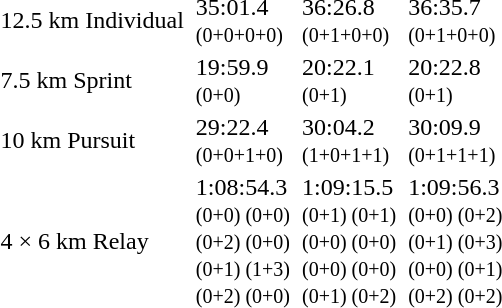<table>
<tr>
<td>12.5 km Individual<br><em></em></td>
<td></td>
<td>35:01.4<br><small>(0+0+0+0)</small></td>
<td></td>
<td>36:26.8<br><small>(0+1+0+0)</small></td>
<td></td>
<td>36:35.7<br><small>(0+1+0+0)</small></td>
</tr>
<tr>
<td>7.5 km Sprint<br><em></em></td>
<td></td>
<td>19:59.9<br><small>(0+0)</small></td>
<td></td>
<td>20:22.1<br><small>(0+1)</small></td>
<td></td>
<td>20:22.8<br><small>(0+1)</small></td>
</tr>
<tr>
<td>10 km Pursuit<br><em></em></td>
<td></td>
<td>29:22.4<br><small>(0+0+1+0)</small></td>
<td></td>
<td>30:04.2<br><small>(1+0+1+1)</small></td>
<td></td>
<td>30:09.9<br><small>(0+1+1+1)</small></td>
</tr>
<tr>
<td>4 × 6 km Relay<br><em></em></td>
<td></td>
<td>1:08:54.3<br><small>(0+0) (0+0)<br>(0+2) (0+0)<br>(0+1) (1+3)<br>(0+2) (0+0)</small></td>
<td></td>
<td>1:09:15.5<br><small>(0+1) (0+1)<br>(0+0) (0+0)<br>(0+0) (0+0)<br>(0+1) (0+2)</small></td>
<td></td>
<td>1:09:56.3<br><small>(0+0) (0+2)<br>(0+1) (0+3)<br>(0+0) (0+1)<br>(0+2) (0+2)</small></td>
</tr>
</table>
